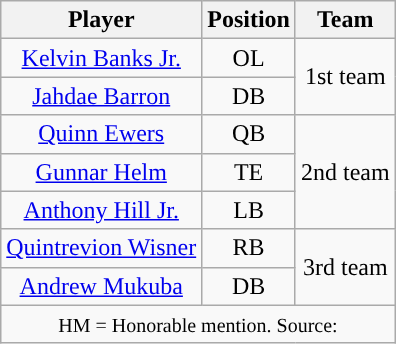<table class="wikitable" style="text-align: center">
<tr align=center>
<th>Player</th>
<th>Position</th>
<th>Team</th>
</tr>
<tr>
<td><a href='#'>Kelvin Banks Jr.</a></td>
<td>OL</td>
<td rowspan=2>1st team</td>
</tr>
<tr>
<td><a href='#'>Jahdae Barron</a></td>
<td>DB</td>
</tr>
<tr>
<td><a href='#'>Quinn Ewers</a></td>
<td>QB</td>
<td rowspan=3>2nd team</td>
</tr>
<tr>
<td><a href='#'>Gunnar Helm</a></td>
<td>TE</td>
</tr>
<tr>
<td><a href='#'>Anthony Hill Jr.</a></td>
<td>LB</td>
</tr>
<tr>
<td><a href='#'>Quintrevion Wisner</a></td>
<td>RB</td>
<td rowspan=2>3rd team</td>
</tr>
<tr>
<td><a href='#'>Andrew Mukuba</a></td>
<td>DB</td>
</tr>
<tr>
<td colspan="3"><small>HM = Honorable mention. Source: </small> </td>
</tr>
</table>
